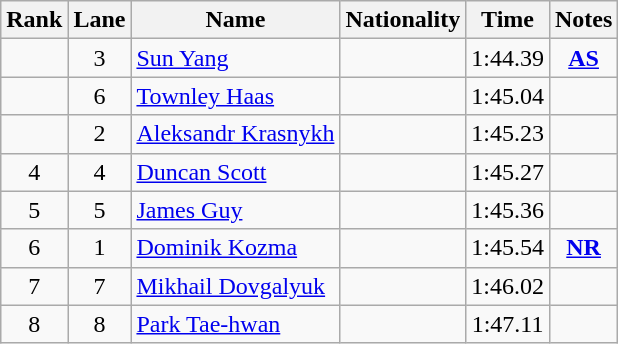<table class="wikitable sortable" style="text-align:center">
<tr>
<th>Rank</th>
<th>Lane</th>
<th>Name</th>
<th>Nationality</th>
<th>Time</th>
<th>Notes</th>
</tr>
<tr>
<td></td>
<td>3</td>
<td align=left><a href='#'>Sun Yang</a></td>
<td align=left></td>
<td>1:44.39</td>
<td><strong><a href='#'>AS</a></strong></td>
</tr>
<tr>
<td></td>
<td>6</td>
<td align=left><a href='#'>Townley Haas</a></td>
<td align=left></td>
<td>1:45.04</td>
<td></td>
</tr>
<tr>
<td></td>
<td>2</td>
<td align=left><a href='#'>Aleksandr Krasnykh</a></td>
<td align=left></td>
<td>1:45.23</td>
<td></td>
</tr>
<tr>
<td>4</td>
<td>4</td>
<td align=left><a href='#'>Duncan Scott</a></td>
<td align=left></td>
<td>1:45.27</td>
<td></td>
</tr>
<tr>
<td>5</td>
<td>5</td>
<td align=left><a href='#'>James Guy</a></td>
<td align=left></td>
<td>1:45.36</td>
<td></td>
</tr>
<tr>
<td>6</td>
<td>1</td>
<td align=left><a href='#'>Dominik Kozma</a></td>
<td align=left></td>
<td>1:45.54</td>
<td><strong><a href='#'>NR</a></strong></td>
</tr>
<tr>
<td>7</td>
<td>7</td>
<td align=left><a href='#'>Mikhail Dovgalyuk</a></td>
<td align=left></td>
<td>1:46.02</td>
<td></td>
</tr>
<tr>
<td>8</td>
<td>8</td>
<td align=left><a href='#'>Park Tae-hwan</a></td>
<td align=left></td>
<td>1:47.11</td>
<td></td>
</tr>
</table>
